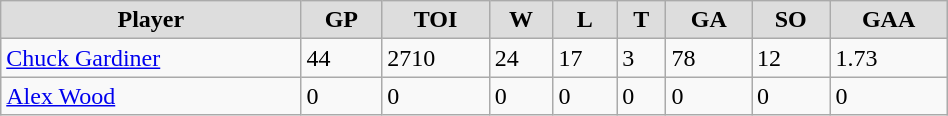<table class="wikitable" width="50%">
<tr align="center"  bgcolor="#dddddd">
<td><strong>Player</strong></td>
<td><strong>GP</strong></td>
<td><strong>TOI</strong></td>
<td><strong>W</strong></td>
<td><strong>L</strong></td>
<td><strong>T</strong></td>
<td><strong>GA</strong></td>
<td><strong>SO</strong></td>
<td><strong>GAA</strong></td>
</tr>
<tr>
<td><a href='#'>Chuck Gardiner</a></td>
<td>44</td>
<td>2710</td>
<td>24</td>
<td>17</td>
<td>3</td>
<td>78</td>
<td>12</td>
<td>1.73</td>
</tr>
<tr>
<td><a href='#'>Alex Wood</a></td>
<td>0</td>
<td>0</td>
<td>0</td>
<td>0</td>
<td>0</td>
<td>0</td>
<td>0</td>
<td>0</td>
</tr>
</table>
